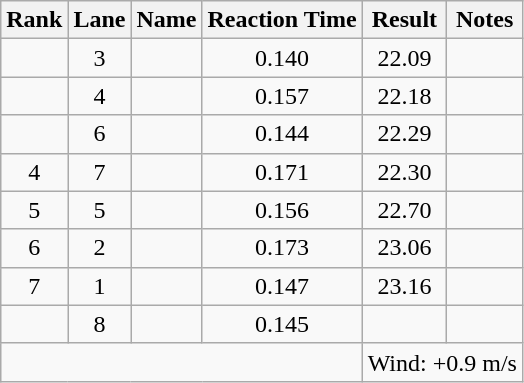<table class="wikitable sortable" style="text-align:center">
<tr>
<th>Rank</th>
<th>Lane</th>
<th>Name</th>
<th>Reaction Time</th>
<th>Result</th>
<th>Notes</th>
</tr>
<tr>
<td></td>
<td>3</td>
<td align="left"></td>
<td>0.140</td>
<td>22.09</td>
<td><strong></strong></td>
</tr>
<tr>
<td></td>
<td>4</td>
<td align="left"></td>
<td>0.157</td>
<td>22.18</td>
<td></td>
</tr>
<tr>
<td></td>
<td>6</td>
<td align="left"></td>
<td>0.144</td>
<td>22.29</td>
<td></td>
</tr>
<tr>
<td>4</td>
<td>7</td>
<td align="left"></td>
<td>0.171</td>
<td>22.30</td>
<td></td>
</tr>
<tr>
<td>5</td>
<td>5</td>
<td align="left"></td>
<td>0.156</td>
<td>22.70</td>
<td></td>
</tr>
<tr>
<td>6</td>
<td>2</td>
<td align="left"></td>
<td>0.173</td>
<td>23.06</td>
<td></td>
</tr>
<tr>
<td>7</td>
<td>1</td>
<td align="left"></td>
<td>0.147</td>
<td>23.16</td>
<td></td>
</tr>
<tr>
<td></td>
<td>8</td>
<td align="left"></td>
<td>0.145</td>
<td></td>
<td></td>
</tr>
<tr class="sortbottom">
<td colspan=4></td>
<td colspan="2" style="text-align:left;">Wind: +0.9 m/s</td>
</tr>
</table>
